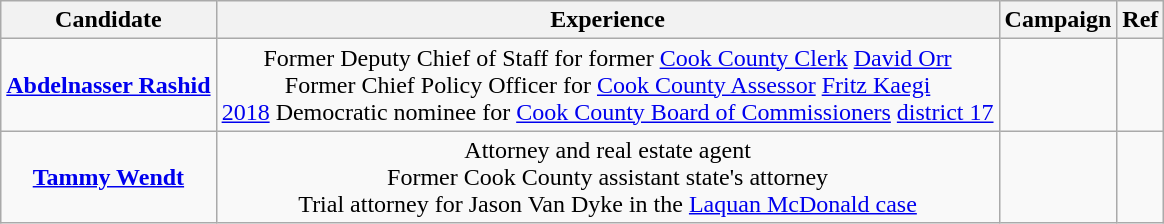<table class="wikitable" style="text-align:center">
<tr>
<th>Candidate</th>
<th>Experience</th>
<th>Campaign</th>
<th>Ref</th>
</tr>
<tr>
<td><strong><a href='#'>Abdelnasser Rashid</a></strong></td>
<td>Former Deputy Chief of Staff for former <a href='#'>Cook County Clerk</a> <a href='#'>David Orr</a><br>Former Chief Policy Officer for <a href='#'>Cook County Assessor</a> <a href='#'>Fritz Kaegi</a><br><a href='#'>2018</a> Democratic nominee for <a href='#'>Cook County Board of Commissioners</a> <a href='#'>district 17</a></td>
<td></td>
<td></td>
</tr>
<tr>
<td><strong><a href='#'>Tammy Wendt</a></strong></td>
<td>Attorney and real estate agent <br>Former Cook County assistant state's attorney<br>Trial attorney for Jason Van Dyke in the <a href='#'>Laquan McDonald case</a></td>
<td></td>
<td></td>
</tr>
</table>
